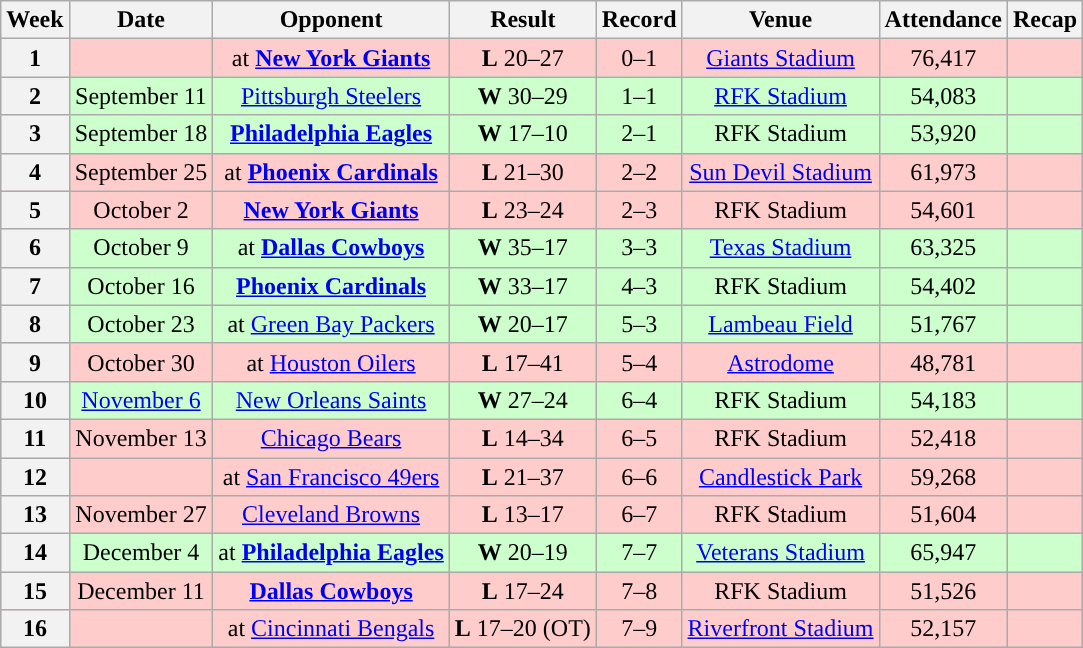<table class="wikitable" style="text-align:center">
<tr>
<th>Week</th>
<th>Date</th>
<th>Opponent</th>
<th>Result</th>
<th>Record</th>
<th>Venue</th>
<th>Attendance</th>
<th>Recap</th>
</tr>
<tr style="background:#fcc">
<th>1</th>
<td></td>
<td>at <strong><a href='#'>New York Giants</a></strong></td>
<td><strong>L</strong> 20–27</td>
<td>0–1</td>
<td><a href='#'>Giants Stadium</a></td>
<td>76,417</td>
<td></td>
</tr>
<tr style="background:#cfc">
<th>2</th>
<td>September 11</td>
<td><a href='#'>Pittsburgh Steelers</a></td>
<td><strong>W</strong> 30–29</td>
<td>1–1</td>
<td><a href='#'>RFK Stadium</a></td>
<td>54,083</td>
<td></td>
</tr>
<tr style="background:#cfc">
<th>3</th>
<td>September 18</td>
<td><strong><a href='#'>Philadelphia Eagles</a></strong></td>
<td><strong>W</strong> 17–10</td>
<td>2–1</td>
<td>RFK Stadium</td>
<td>53,920</td>
<td></td>
</tr>
<tr style="background:#fcc">
<th>4</th>
<td>September 25</td>
<td>at <strong><a href='#'>Phoenix Cardinals</a></strong></td>
<td><strong>L</strong> 21–30</td>
<td>2–2</td>
<td><a href='#'>Sun Devil Stadium</a></td>
<td>61,973</td>
<td></td>
</tr>
<tr style="background:#fcc">
<th>5</th>
<td>October 2</td>
<td><strong><a href='#'>New York Giants</a></strong></td>
<td><strong>L</strong> 23–24</td>
<td>2–3</td>
<td>RFK Stadium</td>
<td>54,601</td>
<td></td>
</tr>
<tr style="background:#cfc">
<th>6</th>
<td>October 9</td>
<td>at <strong><a href='#'>Dallas Cowboys</a></strong></td>
<td><strong>W</strong> 35–17</td>
<td>3–3</td>
<td><a href='#'>Texas Stadium</a></td>
<td>63,325</td>
<td></td>
</tr>
<tr style="background:#cfc">
<th>7</th>
<td>October 16</td>
<td><strong><a href='#'>Phoenix Cardinals</a></strong></td>
<td><strong>W</strong> 33–17</td>
<td>4–3</td>
<td>RFK Stadium</td>
<td>54,402</td>
<td></td>
</tr>
<tr style="background:#cfc">
<th>8</th>
<td>October 23</td>
<td>at <a href='#'>Green Bay Packers</a></td>
<td><strong>W</strong> 20–17</td>
<td>5–3</td>
<td><a href='#'>Lambeau Field</a></td>
<td>51,767</td>
<td></td>
</tr>
<tr style="background:#fcc">
<th>9</th>
<td>October 30</td>
<td>at <a href='#'>Houston Oilers</a></td>
<td><strong>L</strong> 17–41</td>
<td>5–4</td>
<td><a href='#'>Astrodome</a></td>
<td>48,781</td>
<td></td>
</tr>
<tr style="background:#cfc">
<th>10</th>
<td><a href='#'>November 6</a></td>
<td><a href='#'>New Orleans Saints</a></td>
<td><strong>W</strong> 27–24</td>
<td>6–4</td>
<td>RFK Stadium</td>
<td>54,183</td>
<td></td>
</tr>
<tr style="background:#fcc">
<th>11</th>
<td>November 13</td>
<td><a href='#'>Chicago Bears</a></td>
<td><strong>L</strong> 14–34</td>
<td>6–5</td>
<td>RFK Stadium</td>
<td>52,418</td>
<td></td>
</tr>
<tr style="background:#fcc">
<th>12</th>
<td></td>
<td>at <a href='#'>San Francisco 49ers</a></td>
<td><strong>L</strong> 21–37</td>
<td>6–6</td>
<td><a href='#'>Candlestick Park</a></td>
<td>59,268</td>
<td></td>
</tr>
<tr style="background:#fcc">
<th>13</th>
<td>November 27</td>
<td><a href='#'>Cleveland Browns</a></td>
<td><strong>L</strong> 13–17</td>
<td>6–7</td>
<td>RFK Stadium</td>
<td>51,604</td>
<td></td>
</tr>
<tr style="background:#cfc">
<th>14</th>
<td>December 4</td>
<td>at <strong><a href='#'>Philadelphia Eagles</a></strong></td>
<td><strong>W</strong> 20–19</td>
<td>7–7</td>
<td><a href='#'>Veterans Stadium</a></td>
<td>65,947</td>
<td></td>
</tr>
<tr style="background:#fcc">
<th>15</th>
<td>December 11</td>
<td><strong><a href='#'>Dallas Cowboys</a></strong></td>
<td><strong>L</strong> 17–24</td>
<td>7–8</td>
<td>RFK Stadium</td>
<td>51,526</td>
<td></td>
</tr>
<tr style="background:#fcc">
<th>16</th>
<td></td>
<td>at <a href='#'>Cincinnati Bengals</a></td>
<td><strong>L</strong> 17–20 (OT)</td>
<td>7–9</td>
<td><a href='#'>Riverfront Stadium</a></td>
<td>52,157</td>
<td></td>
</tr>
</table>
